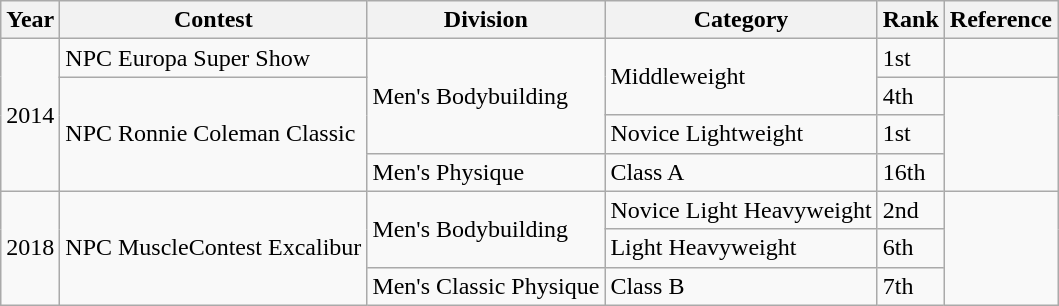<table class="wikitable">
<tr>
<th>Year</th>
<th>Contest</th>
<th>Division</th>
<th>Category</th>
<th>Rank</th>
<th>Reference</th>
</tr>
<tr>
<td rowspan="4">2014</td>
<td>NPC Europa Super Show</td>
<td rowspan="3">Men's Bodybuilding</td>
<td rowspan="2">Middleweight</td>
<td>1st</td>
<td></td>
</tr>
<tr>
<td rowspan="3">NPC Ronnie Coleman Classic</td>
<td>4th</td>
<td rowspan="3"></td>
</tr>
<tr>
<td>Novice Lightweight</td>
<td>1st</td>
</tr>
<tr>
<td>Men's Physique</td>
<td>Class A</td>
<td>16th</td>
</tr>
<tr>
<td rowspan="3">2018</td>
<td rowspan="3">NPC MuscleContest Excalibur</td>
<td rowspan="2">Men's Bodybuilding</td>
<td>Novice Light Heavyweight</td>
<td>2nd</td>
<td rowspan="3"></td>
</tr>
<tr>
<td>Light Heavyweight</td>
<td>6th</td>
</tr>
<tr>
<td>Men's Classic Physique</td>
<td>Class B</td>
<td>7th</td>
</tr>
</table>
